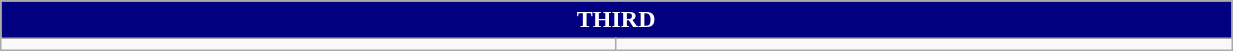<table class="wikitable collapsible collapsed" style="width:65%">
<tr>
<th colspan=6 ! style="color:white; background:#000080">THIRD</th>
</tr>
<tr>
<td></td>
<td></td>
</tr>
</table>
